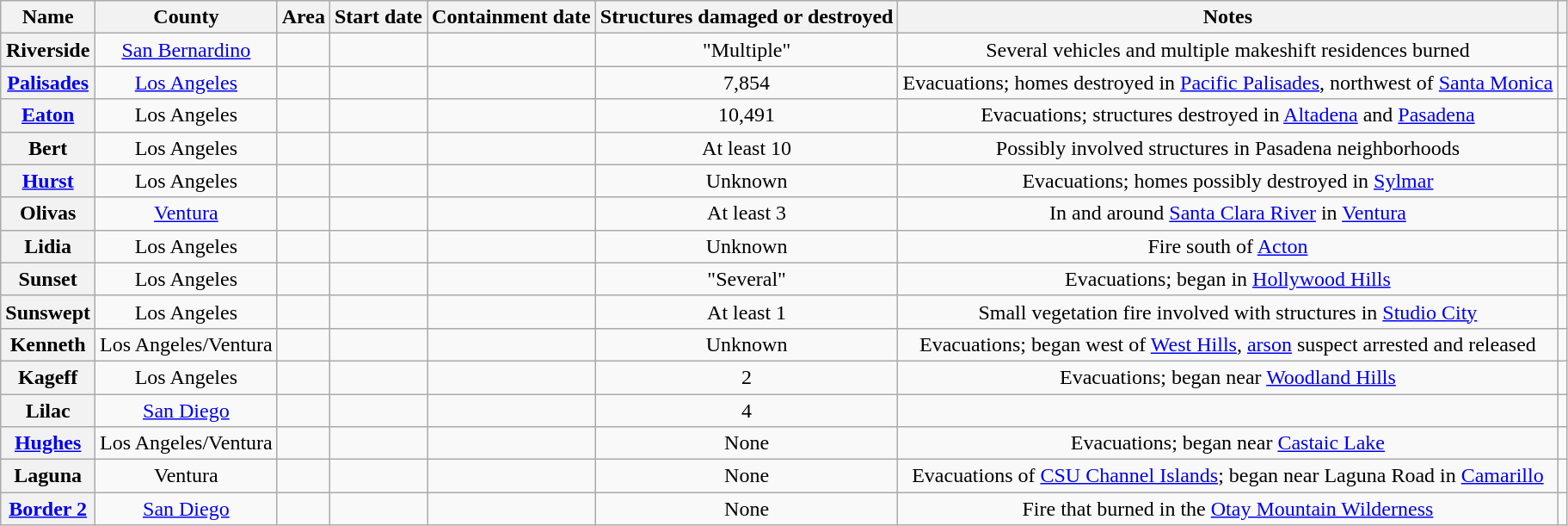<table class="wikitable sortable plainrowheaders mw-collapsible" style="text-align:center;">
<tr>
<th scope="col">Name</th>
<th scope="col">County </th>
<th scope="col">Area</th>
<th scope="col">Start date</th>
<th scope="col">Containment date</th>
<th>Structures damaged or destroyed</th>
<th scope="col">Notes</th>
<th scope="col" class="unsortable"></th>
</tr>
<tr>
<th scope="row">Riverside</th>
<td><a href='#'>San Bernardino</a></td>
<td></td>
<td></td>
<td></td>
<td data-sort-value="5">"Multiple"</td>
<td>Several vehicles and multiple makeshift residences burned</td>
<td></td>
</tr>
<tr>
<th scope="row"><a href='#'>Palisades</a></th>
<td><a href='#'>Los Angeles</a></td>
<td></td>
<td></td>
<td></td>
<td>7,854</td>
<td>Evacuations; homes destroyed in <a href='#'>Pacific Palisades</a>, northwest of <a href='#'>Santa Monica</a></td>
<td></td>
</tr>
<tr>
<th scope="row"><a href='#'>Eaton</a></th>
<td>Los Angeles</td>
<td></td>
<td></td>
<td></td>
<td>10,491</td>
<td>Evacuations; structures destroyed in <a href='#'>Altadena</a> and <a href='#'>Pasadena</a></td>
<td></td>
</tr>
<tr>
<th scope="row">Bert</th>
<td>Los Angeles</td>
<td></td>
<td></td>
<td></td>
<td data-sort-value="10">At least 10</td>
<td>Possibly involved structures in Pasadena neighborhoods</td>
<td></td>
</tr>
<tr>
<th scope="row"><a href='#'>Hurst</a></th>
<td>Los Angeles</td>
<td></td>
<td></td>
<td></td>
<td data-sort-value="0.1">Unknown</td>
<td>Evacuations; homes possibly destroyed in <a href='#'>Sylmar</a></td>
<td></td>
</tr>
<tr>
<th scope="row">Olivas</th>
<td><a href='#'>Ventura</a></td>
<td></td>
<td></td>
<td></td>
<td data-sort-value="3">At least 3</td>
<td>In and around <a href='#'>Santa Clara River</a> in <a href='#'>Ventura</a></td>
<td></td>
</tr>
<tr>
<th scope="row">Lidia</th>
<td>Los Angeles</td>
<td></td>
<td></td>
<td></td>
<td data-sort-value="0.1">Unknown</td>
<td>Fire south of <a href='#'>Acton</a></td>
<td></td>
</tr>
<tr>
<th scope="row">Sunset</th>
<td>Los Angeles</td>
<td></td>
<td></td>
<td></td>
<td data-sort-value="5">"Several"</td>
<td>Evacuations; began in <a href='#'>Hollywood Hills</a></td>
<td></td>
</tr>
<tr>
<th scope="row">Sunswept</th>
<td>Los Angeles</td>
<td></td>
<td></td>
<td></td>
<td data-sort-value="1">At least 1</td>
<td>Small vegetation fire involved with structures in <a href='#'>Studio City</a></td>
<td></td>
</tr>
<tr>
<th scope="row">Kenneth</th>
<td>Los Angeles/Ventura</td>
<td></td>
<td></td>
<td></td>
<td data-sort-value="0.1">Unknown</td>
<td>Evacuations; began west of <a href='#'>West Hills</a>, <a href='#'>arson</a> suspect arrested and released</td>
<td></td>
</tr>
<tr>
<th scope="row">Kageff</th>
<td>Los Angeles</td>
<td></td>
<td></td>
<td></td>
<td data-sort-value="0.1">2</td>
<td>Evacuations; began near <a href='#'>Woodland Hills</a></td>
<td></td>
</tr>
<tr>
<th scope="row">Lilac</th>
<td><a href='#'>San Diego</a></td>
<td></td>
<td></td>
<td></td>
<td>4</td>
<td></td>
<td></td>
</tr>
<tr>
<th scope="row"><a href='#'>Hughes</a></th>
<td>Los Angeles/Ventura</td>
<td></td>
<td></td>
<td></td>
<td>None</td>
<td>Evacuations; began near <a href='#'>Castaic Lake</a></td>
<td></td>
</tr>
<tr>
<th scope="row">Laguna</th>
<td>Ventura</td>
<td></td>
<td></td>
<td></td>
<td>None</td>
<td>Evacuations of <a href='#'>CSU Channel Islands</a>; began near Laguna Road in <a href='#'>Camarillo</a></td>
<td></td>
</tr>
<tr>
<th scope="row"><a href='#'>Border 2</a></th>
<td><a href='#'>San Diego</a></td>
<td></td>
<td></td>
<td></td>
<td>None</td>
<td>Fire that burned in the <a href='#'>Otay Mountain Wilderness</a></td>
<td></td>
</tr>
</table>
